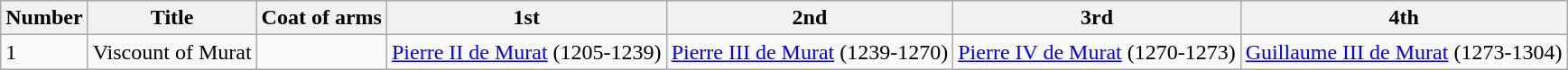<table class="wikitable">
<tr>
<th>Number</th>
<th>Title</th>
<th>Coat of arms</th>
<th>1st</th>
<th>2nd</th>
<th>3rd</th>
<th>4th</th>
</tr>
<tr>
<td>1</td>
<td>Viscount of Murat</td>
<td></td>
<td><a href='#'>Pierre II de Murat</a> (1205-1239)</td>
<td><a href='#'>Pierre III de Murat</a> (1239-1270)</td>
<td><a href='#'>Pierre IV de Murat</a> (1270-1273)</td>
<td><a href='#'>Guillaume III de Murat</a> (1273-1304)</td>
</tr>
</table>
